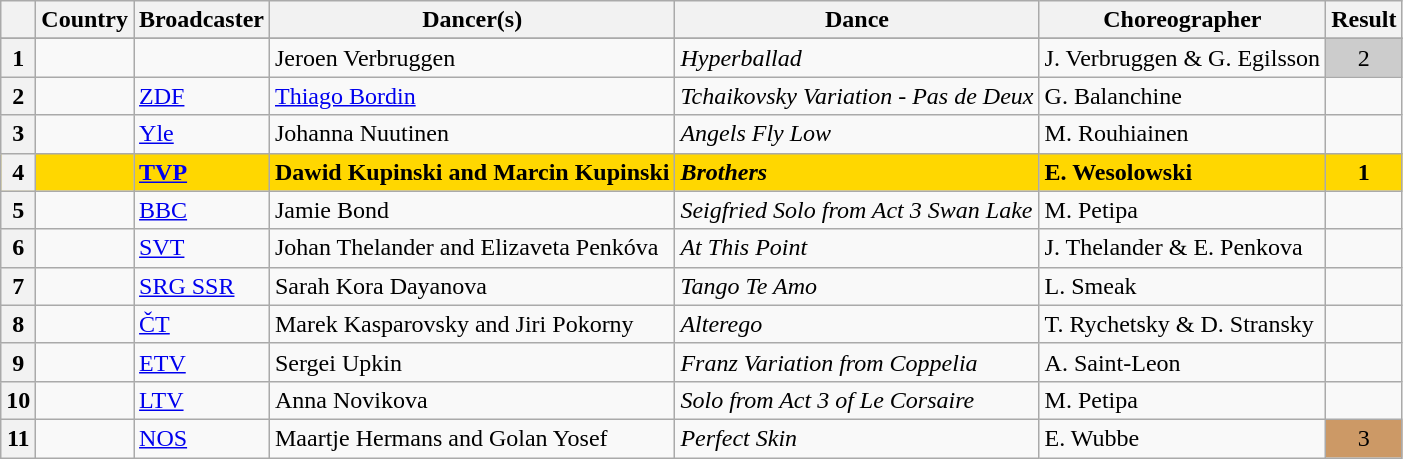<table class="wikitable sortable plainrowheaders">
<tr>
<th scope="col"></th>
<th scope="col">Country</th>
<th scope="col">Broadcaster</th>
<th scope="col">Dancer(s)</th>
<th scope="col">Dance</th>
<th scope="col">Choreographer</th>
<th scope="col">Result</th>
</tr>
<tr>
</tr>
<tr>
<th scope="row" style="text-align:center;">1</th>
<td></td>
<td></td>
<td>Jeroen Verbruggen</td>
<td><em>Hyperballad</em></td>
<td>J. Verbruggen & G. Egilsson</td>
<td style="text-align:center; background-color:#CCC;">2</td>
</tr>
<tr>
<th scope="row" style="text-align:center;">2</th>
<td></td>
<td><a href='#'>ZDF</a></td>
<td><a href='#'>Thiago Bordin</a></td>
<td><em>Tchaikovsky Variation - Pas de Deux</em></td>
<td>G. Balanchine</td>
<td></td>
</tr>
<tr>
<th scope="row" style="text-align:center;">3</th>
<td></td>
<td><a href='#'>Yle</a></td>
<td>Johanna Nuutinen</td>
<td><em>Angels Fly Low</em></td>
<td>M. Rouhiainen</td>
<td></td>
</tr>
<tr style="font-weight:bold; background:gold;">
<th scope="row" style="text-align:center;">4</th>
<td></td>
<td><a href='#'>TVP</a></td>
<td>Dawid Kupinski and Marcin Kupinski</td>
<td><em>Brothers</em></td>
<td>E. Wesolowski</td>
<td style="text-align:center;">1</td>
</tr>
<tr>
<th scope="row" style="text-align:center;">5</th>
<td></td>
<td><a href='#'>BBC</a></td>
<td>Jamie Bond</td>
<td><em>Seigfried Solo from Act 3 Swan Lake</em></td>
<td>M. Petipa</td>
<td></td>
</tr>
<tr>
<th scope="row" style="text-align:center;">6</th>
<td></td>
<td><a href='#'>SVT</a></td>
<td>Johan Thelander and Elizaveta Penkóva</td>
<td><em>At This Point</em></td>
<td>J. Thelander & E. Penkova</td>
<td></td>
</tr>
<tr>
<th scope="row" style="text-align:center;">7</th>
<td></td>
<td><a href='#'>SRG SSR</a></td>
<td>Sarah Kora Dayanova</td>
<td><em>Tango Te Amo</em></td>
<td>L. Smeak</td>
<td></td>
</tr>
<tr>
<th scope="row" style="text-align:center;">8</th>
<td></td>
<td><a href='#'>ČT</a></td>
<td>Marek Kasparovsky and Jiri Pokorny</td>
<td><em>Alterego</em></td>
<td>T. Rychetsky & D. Stransky</td>
<td></td>
</tr>
<tr>
<th scope="row" style="text-align:center;">9</th>
<td></td>
<td><a href='#'>ETV</a></td>
<td>Sergei Upkin</td>
<td><em>Franz Variation from Coppelia</em></td>
<td>A. Saint-Leon</td>
<td></td>
</tr>
<tr>
<th scope="row" style="text-align:center;">10</th>
<td></td>
<td><a href='#'>LTV</a></td>
<td>Anna Novikova</td>
<td><em>Solo from Act 3 of Le Corsaire</em></td>
<td>M. Petipa</td>
<td></td>
</tr>
<tr>
<th scope="row" style="text-align:center;">11</th>
<td></td>
<td><a href='#'>NOS</a></td>
<td>Maartje Hermans and Golan Yosef</td>
<td><em>Perfect Skin</em></td>
<td>E. Wubbe</td>
<td style="text-align:center; background-color:#C96;">3</td>
</tr>
</table>
